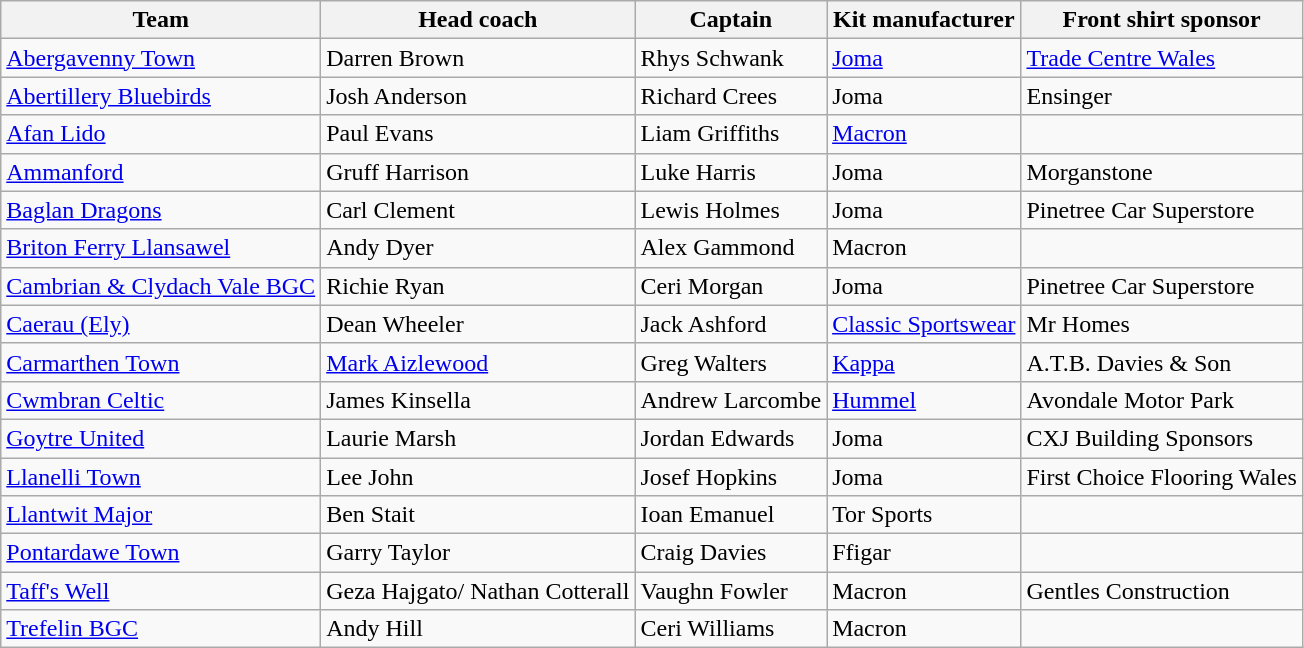<table class="wikitable sortable" style="text-align:left;" margin-top:0.2em;">
<tr>
<th>Team</th>
<th>Head coach</th>
<th>Captain</th>
<th>Kit manufacturer</th>
<th>Front shirt sponsor</th>
</tr>
<tr>
<td><a href='#'>Abergavenny Town</a></td>
<td> Darren Brown</td>
<td> Rhys Schwank</td>
<td><a href='#'>Joma</a></td>
<td><a href='#'>Trade Centre Wales</a></td>
</tr>
<tr>
<td><a href='#'>Abertillery Bluebirds</a></td>
<td> Josh Anderson</td>
<td> Richard Crees</td>
<td>Joma</td>
<td>Ensinger</td>
</tr>
<tr>
<td><a href='#'>Afan Lido</a></td>
<td> Paul Evans</td>
<td> Liam Griffiths</td>
<td><a href='#'>Macron</a></td>
<td></td>
</tr>
<tr>
<td><a href='#'>Ammanford</a></td>
<td> Gruff Harrison</td>
<td> Luke Harris</td>
<td>Joma</td>
<td>Morganstone</td>
</tr>
<tr>
<td><a href='#'>Baglan Dragons</a></td>
<td> Carl Clement</td>
<td> Lewis Holmes</td>
<td>Joma</td>
<td>Pinetree Car Superstore</td>
</tr>
<tr>
<td><a href='#'>Briton Ferry Llansawel</a></td>
<td> Andy Dyer</td>
<td> Alex Gammond</td>
<td>Macron</td>
<td></td>
</tr>
<tr>
<td><a href='#'>Cambrian & Clydach Vale BGC</a></td>
<td> Richie Ryan</td>
<td> Ceri Morgan</td>
<td>Joma</td>
<td>Pinetree Car Superstore</td>
</tr>
<tr>
<td><a href='#'>Caerau (Ely)</a></td>
<td> Dean Wheeler</td>
<td> Jack Ashford</td>
<td><a href='#'>Classic Sportswear</a></td>
<td>Mr Homes</td>
</tr>
<tr>
<td><a href='#'>Carmarthen Town</a></td>
<td> <a href='#'>Mark Aizlewood</a></td>
<td> Greg Walters</td>
<td><a href='#'>Kappa</a></td>
<td>A.T.B. Davies & Son</td>
</tr>
<tr>
<td><a href='#'>Cwmbran Celtic</a></td>
<td> James Kinsella</td>
<td> Andrew Larcombe</td>
<td><a href='#'>Hummel</a></td>
<td>Avondale Motor Park</td>
</tr>
<tr>
<td><a href='#'>Goytre United</a></td>
<td> Laurie Marsh</td>
<td> Jordan Edwards</td>
<td>Joma</td>
<td>CXJ Building Sponsors</td>
</tr>
<tr>
<td><a href='#'>Llanelli Town</a></td>
<td> Lee John</td>
<td> Josef Hopkins</td>
<td>Joma</td>
<td>First Choice Flooring Wales</td>
</tr>
<tr>
<td><a href='#'>Llantwit Major</a></td>
<td> Ben Stait</td>
<td> Ioan Emanuel</td>
<td>Tor Sports</td>
<td></td>
</tr>
<tr>
<td><a href='#'>Pontardawe Town</a></td>
<td> Garry Taylor</td>
<td> Craig Davies</td>
<td>Ffigar</td>
<td></td>
</tr>
<tr>
<td><a href='#'>Taff's Well</a></td>
<td> Geza Hajgato/ Nathan Cotterall</td>
<td> Vaughn Fowler</td>
<td>Macron</td>
<td>Gentles Construction</td>
</tr>
<tr>
<td><a href='#'>Trefelin BGC</a></td>
<td> Andy Hill</td>
<td> Ceri Williams</td>
<td>Macron</td>
<td></td>
</tr>
</table>
